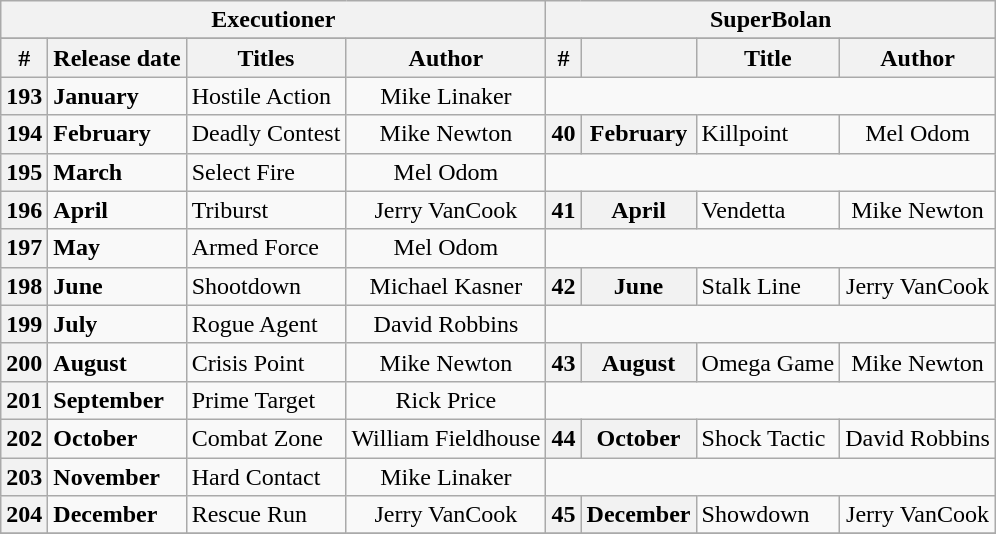<table class="wikitable plainrowheaders sortable" style="margin-right: 0;">
<tr>
<th colspan="4" style="background: #;">Executioner</th>
<th colspan="4" style="background: #;">SuperBolan</th>
</tr>
<tr>
</tr>
<tr>
<th scope="col">#</th>
<th scope="col">Release date</th>
<th scope="col">Titles</th>
<th scope="col">Author</th>
<th scope="col">#</th>
<th scope="col"></th>
<th scope="col">Title</th>
<th scope="col">Author</th>
</tr>
<tr>
<th scope="row" style="text-align:center;"><strong>193</strong></th>
<td><strong>January</strong></td>
<td>Hostile Action</td>
<td style="text-align:center;">Mike Linaker</td>
</tr>
<tr>
<th scope="row" style="text-align:center;"><strong>194</strong></th>
<td><strong>February</strong></td>
<td>Deadly Contest</td>
<td style="text-align:center;">Mike Newton</td>
<th scope="row" style="text-align:center;"><strong>40</strong></th>
<th scope="row" style="text-align:center;"><strong>February</strong></th>
<td>Killpoint</td>
<td style="text-align:center;">Mel Odom</td>
</tr>
<tr>
<th scope="row" style="text-align:center;"><strong>195</strong></th>
<td><strong>March</strong></td>
<td>Select Fire</td>
<td style="text-align:center;">Mel Odom</td>
</tr>
<tr>
<th scope="row" style="text-align:center;"><strong>196</strong></th>
<td><strong>April</strong></td>
<td>Triburst</td>
<td style="text-align:center;">Jerry VanCook</td>
<th scope="row" style="text-align:center;"><strong>41</strong></th>
<th scope="row" style="text-align:center;"><strong>April</strong></th>
<td>Vendetta</td>
<td style="text-align:center;">Mike Newton</td>
</tr>
<tr>
<th scope="row" style="text-align:center;"><strong>197</strong></th>
<td><strong>May</strong></td>
<td>Armed Force</td>
<td style="text-align:center;">Mel Odom</td>
</tr>
<tr>
<th scope="row" style="text-align:center;"><strong>198</strong></th>
<td><strong>June</strong></td>
<td>Shootdown</td>
<td style="text-align:center;">Michael Kasner</td>
<th scope="row" style="text-align:center;"><strong>42</strong></th>
<th scope="row" style="text-align:center;"><strong>June</strong></th>
<td>Stalk Line</td>
<td style="text-align:center;">Jerry VanCook</td>
</tr>
<tr>
<th scope="row" style="text-align:center;"><strong>199</strong></th>
<td><strong>July</strong></td>
<td>Rogue Agent</td>
<td style="text-align:center;">David Robbins</td>
</tr>
<tr>
<th scope="row" style="text-align:center;"><strong>200</strong></th>
<td><strong>August</strong></td>
<td>Crisis Point</td>
<td style="text-align:center;">Mike Newton</td>
<th scope="row" style="text-align:center;"><strong>43</strong></th>
<th scope="row" style="text-align:center;"><strong>August</strong></th>
<td>Omega Game</td>
<td style="text-align:center;">Mike Newton</td>
</tr>
<tr>
<th scope="row" style="text-align:center;"><strong>201</strong></th>
<td><strong>September</strong></td>
<td>Prime Target</td>
<td style="text-align:center;">Rick Price</td>
</tr>
<tr>
<th scope="row" style="text-align:center;"><strong>202</strong></th>
<td><strong>October</strong></td>
<td>Combat Zone</td>
<td style="text-align:center;">William Fieldhouse</td>
<th scope="row" style="text-align:center;"><strong>44</strong></th>
<th scope="row" style="text-align:center;"><strong>October</strong></th>
<td>Shock Tactic</td>
<td style="text-align:center;">David Robbins</td>
</tr>
<tr>
<th scope="row" style="text-align:center;"><strong>203</strong></th>
<td><strong>November</strong></td>
<td>Hard Contact</td>
<td style="text-align:center;">Mike Linaker</td>
</tr>
<tr>
<th scope="row" style="text-align:center;"><strong>204</strong></th>
<td><strong>December</strong></td>
<td>Rescue Run</td>
<td style="text-align:center;">Jerry VanCook</td>
<th scope="row" style="text-align:center;"><strong>45</strong></th>
<th scope="row" style="text-align:center;"><strong>December</strong></th>
<td>Showdown</td>
<td style="text-align:center;">Jerry VanCook</td>
</tr>
<tr>
</tr>
</table>
